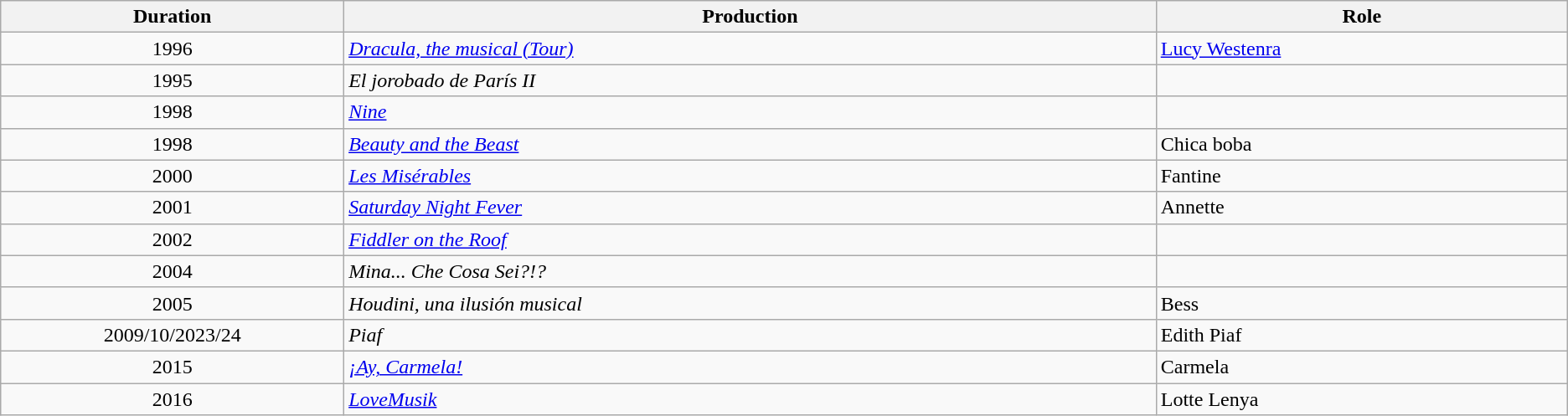<table class=wikitable>
<tr>
<th width="3%">Duration</th>
<th width="10%">Production</th>
<th width="5%">Role</th>
</tr>
<tr>
<td align="center">1996</td>
<td><em><a href='#'>Dracula, the musical (Tour)</a> </em></td>
<td><a href='#'>Lucy Westenra</a></td>
</tr>
<tr>
<td align="center">1995</td>
<td><em>El jorobado de París II</em></td>
<td></td>
</tr>
<tr>
<td align="center">1998</td>
<td><em><a href='#'>Nine</a></em></td>
<td></td>
</tr>
<tr>
<td align="center">1998</td>
<td><em><a href='#'>Beauty and the Beast</a></em></td>
<td>Chica boba</td>
</tr>
<tr>
<td align="center">2000</td>
<td><em><a href='#'>Les Misérables</a></em></td>
<td>Fantine</td>
</tr>
<tr>
<td align="center">2001</td>
<td><em><a href='#'>Saturday Night Fever</a></em></td>
<td>Annette</td>
</tr>
<tr>
<td align="center">2002</td>
<td><em><a href='#'>Fiddler on the Roof</a></em></td>
<td></td>
</tr>
<tr>
<td align="center">2004</td>
<td><em>Mina... Che Cosa Sei?!?</em></td>
<td></td>
</tr>
<tr>
<td align="center">2005</td>
<td><em>Houdini, una ilusión musical</em></td>
<td>Bess</td>
</tr>
<tr>
<td align="center">2009/10/2023/24</td>
<td><em>Piaf</em></td>
<td>Edith Piaf</td>
</tr>
<tr>
<td align="center">2015</td>
<td><em><a href='#'>¡Ay, Carmela!</a></em></td>
<td>Carmela</td>
</tr>
<tr>
<td align="center">2016</td>
<td><em><a href='#'>LoveMusik</a></em></td>
<td>Lotte Lenya</td>
</tr>
</table>
